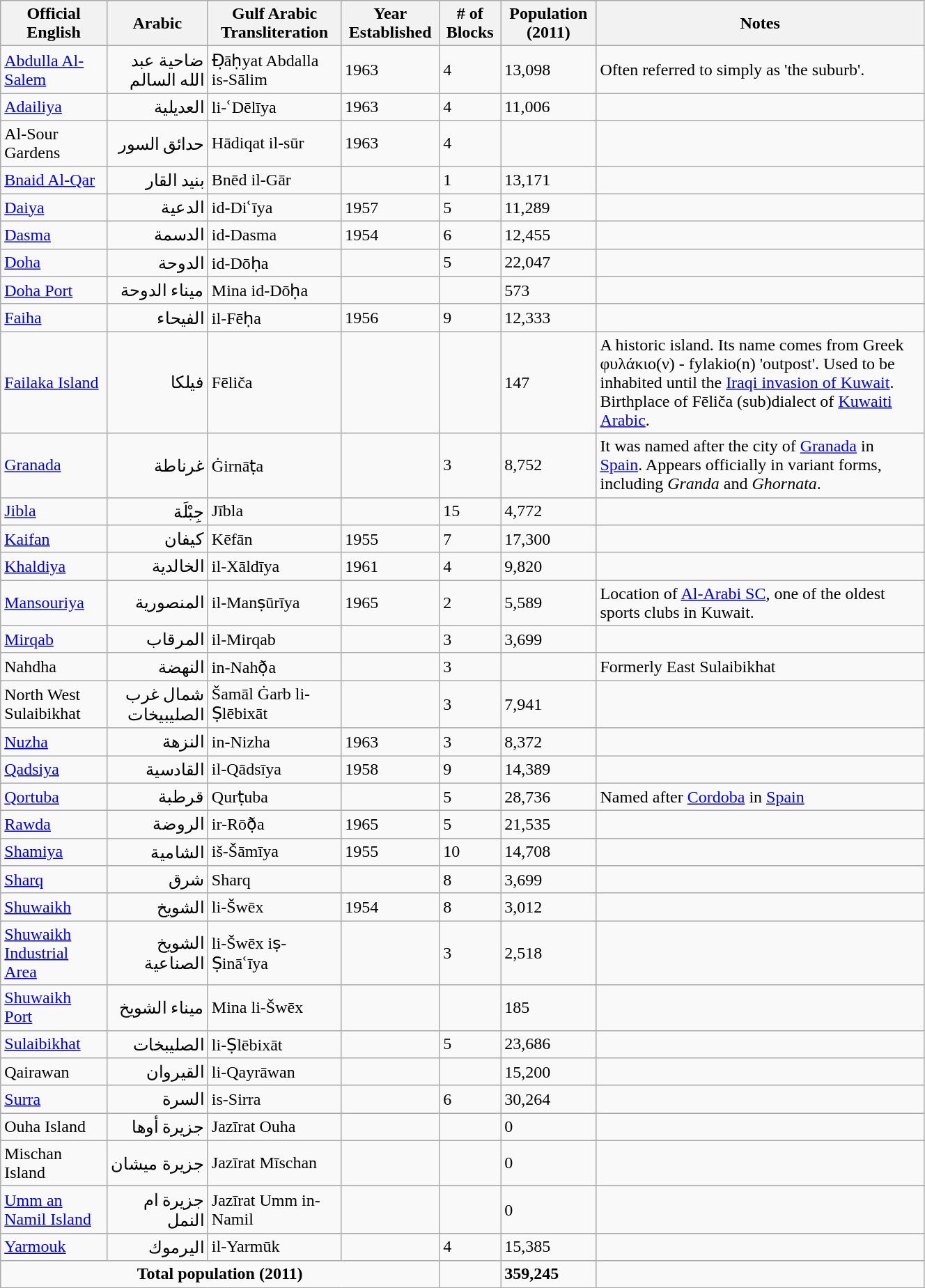<table class="wikitable sortable" width="70%">
<tr>
<th bgcolor="#98FB98">Official English</th>
<th bgcolor="#98FB98">Arabic</th>
<th>Gulf Arabic Transliteration</th>
<th>Year Established</th>
<th># of Blocks</th>
<th>Population (2011)</th>
<th>Notes</th>
</tr>
<tr ---->
<td><a href='#'>Abdulla Al-Salem</a></td>
<td align="right">ضاحية عبد الله السالم</td>
<td>Ð̣āḥyat Abdalla is-Sālim</td>
<td>1963</td>
<td>4</td>
<td>13,098</td>
<td>Often  referred to simply as  'the suburb'.</td>
</tr>
<tr ---->
<td><a href='#'>Adailiya</a></td>
<td align="right">العديلية</td>
<td>li-ʿDēlīya</td>
<td>1963</td>
<td>4</td>
<td>11,006</td>
<td></td>
</tr>
<tr ---->
<td>Al-Sour Gardens</td>
<td align="right">حدائق السور</td>
<td>Hādiqat il-sūr</td>
<td>1963</td>
<td>4</td>
<td></td>
<td></td>
</tr>
<tr ---->
<td><a href='#'>Bnaid Al-Qar</a></td>
<td align="right">بنيد القار</td>
<td>Bnēd il-Gār</td>
<td></td>
<td>1</td>
<td>13,171</td>
<td></td>
</tr>
<tr ---->
<td><a href='#'>Daiya</a></td>
<td align="right">الدعية</td>
<td>id-Diʿīya</td>
<td>1957</td>
<td>5</td>
<td>11,289</td>
<td></td>
</tr>
<tr ---->
<td><a href='#'>Dasma</a></td>
<td align="right">الدسمة</td>
<td>id-Dasma</td>
<td>1954</td>
<td>6</td>
<td>12,455</td>
<td></td>
</tr>
<tr ---->
<td><a href='#'>Doha</a></td>
<td align="right">الدوحة</td>
<td>id-Dōḥa</td>
<td></td>
<td>5</td>
<td>22,047</td>
<td></td>
</tr>
<tr ---->
<td><a href='#'>Doha Port</a></td>
<td align="right">ميناء الدوحة</td>
<td>Mina id-Dōḥa</td>
<td></td>
<td></td>
<td>573</td>
<td></td>
</tr>
<tr ---->
<td><a href='#'>Faiha</a></td>
<td align="right">الفيحاء</td>
<td>il-Fēḥa</td>
<td>1956</td>
<td>9</td>
<td>12,333</td>
<td></td>
</tr>
<tr ---->
<td><a href='#'>Failaka Island</a></td>
<td align="right">فيلكا</td>
<td>Fēliča</td>
<td></td>
<td></td>
<td>147</td>
<td>A historic island. Its name comes from Greek φυλάκιο(ν) - fylakio(n) 'outpost'. Used to be inhabited until the <a href='#'>Iraqi invasion of Kuwait</a>. Birthplace of Fēliča (sub)dialect of <a href='#'>Kuwaiti Arabic</a>.</td>
</tr>
<tr ---->
<td><a href='#'>Granada</a></td>
<td align="right">غرناطة</td>
<td>Ġirnāṭa</td>
<td></td>
<td>3</td>
<td>8,752</td>
<td>It was named after the city of <a href='#'>Granada</a> in <a href='#'>Spain</a>. Appears officially in variant forms, including <em>Granda</em> and <em>Ghornata</em>.</td>
</tr>
<tr ---->
<td><a href='#'>Jibla</a></td>
<td align="right">جِبْلَة</td>
<td>Jībla</td>
<td></td>
<td>15</td>
<td>4,772</td>
<td></td>
</tr>
<tr ---->
<td><a href='#'>Kaifan</a></td>
<td align="right">كيفان</td>
<td>Kēfān</td>
<td>1955</td>
<td>7</td>
<td>17,300</td>
<td></td>
</tr>
<tr ---->
<td><a href='#'>Khaldiya</a></td>
<td align="right">الخالدية</td>
<td>il-Xāldīya</td>
<td>1961</td>
<td>4</td>
<td>9,820</td>
<td></td>
</tr>
<tr ---->
<td><a href='#'>Mansouriya</a></td>
<td align="right">المنصورية</td>
<td>il-Manṣūrīya</td>
<td>1965</td>
<td>2</td>
<td>5,589</td>
<td>Location of <a href='#'>Al-Arabi SC</a>, one of the oldest sports clubs in Kuwait.</td>
</tr>
<tr ---->
<td><a href='#'>Mirqab</a></td>
<td align="right">المرقاب</td>
<td>il-Mirqab</td>
<td></td>
<td>3</td>
<td>3,699</td>
<td></td>
</tr>
<tr ---->
<td>Nahdha</td>
<td align="right">النهضة</td>
<td>in-Nahð̣a</td>
<td></td>
<td>3</td>
<td></td>
<td>Formerly East Sulaibikhat</td>
</tr>
<tr ---->
<td>North West Sulaibikhat</td>
<td align="right">شمال غرب الصليبيخات</td>
<td>Šamāl Ġarb li-Ṣlēbixāt</td>
<td></td>
<td>3</td>
<td>7,941</td>
<td></td>
</tr>
<tr ---->
<td><a href='#'>Nuzha</a></td>
<td align="right">النزهة</td>
<td>in-Nizha</td>
<td>1963</td>
<td>3</td>
<td>8,372</td>
<td></td>
</tr>
<tr ---->
<td><a href='#'>Qadsiya</a></td>
<td align="right">القادسية</td>
<td>il-Qādsīya</td>
<td>1958</td>
<td>9</td>
<td>14,389</td>
<td></td>
</tr>
<tr ---->
<td><a href='#'>Qortuba</a></td>
<td align="right">قرطبة</td>
<td>Qurṭuba</td>
<td></td>
<td>5</td>
<td>28,736</td>
<td>Named after <a href='#'>Cordoba</a> in <a href='#'>Spain</a></td>
</tr>
<tr ---->
<td><a href='#'>Rawda</a></td>
<td align="right">الروضة</td>
<td>ir-Rōð̣a</td>
<td>1965</td>
<td>5</td>
<td>21,535</td>
<td></td>
</tr>
<tr ---->
<td><a href='#'>Shamiya</a></td>
<td align="right">الشامية</td>
<td>iš-Šāmīya</td>
<td>1955</td>
<td>10</td>
<td>14,708</td>
<td></td>
</tr>
<tr ---->
<td><a href='#'>Sharq</a></td>
<td align="right">شرق</td>
<td>Sharq</td>
<td></td>
<td>8</td>
<td>3,699</td>
<td></td>
</tr>
<tr ---->
<td><a href='#'>Shuwaikh</a></td>
<td align="right">الشويخ</td>
<td>li-Šwēx</td>
<td>1954</td>
<td>8</td>
<td>3,012</td>
<td></td>
</tr>
<tr ---->
<td><a href='#'>Shuwaikh Industrial Area</a></td>
<td align="right">الشويخ الصناعية</td>
<td>li-Šwēx iṣ-Ṣināʿīya</td>
<td></td>
<td>3</td>
<td>2,518</td>
<td></td>
</tr>
<tr ---->
<td><a href='#'>Shuwaikh Port</a></td>
<td align="right">ميناء الشويخ</td>
<td>Mina li-Šwēx</td>
<td></td>
<td></td>
<td>185</td>
<td></td>
</tr>
<tr ---->
<td><a href='#'>Sulaibikhat</a></td>
<td align="right">الصليبخات</td>
<td>li-Ṣlēbixāt</td>
<td></td>
<td>5</td>
<td>23,686</td>
<td></td>
</tr>
<tr ---->
<td>Qairawan</td>
<td align="right">القيروان</td>
<td>li-Qayrāwan</td>
<td></td>
<td></td>
<td>15,200</td>
<td></td>
</tr>
<tr ---->
<td><a href='#'>Surra</a></td>
<td align="right">السرة</td>
<td>is-Sirra</td>
<td></td>
<td>6</td>
<td>30,264</td>
<td></td>
</tr>
<tr ---->
<td>Ouha Island</td>
<td align="right">جزيرة أوها</td>
<td>Jazīrat Ouha</td>
<td></td>
<td></td>
<td>0</td>
<td></td>
</tr>
<tr ---->
<td>Mischan Island</td>
<td align="right">جزيرة ميشان</td>
<td>Jazīrat Mīschan</td>
<td></td>
<td></td>
<td>0</td>
<td></td>
</tr>
<tr ---->
<td><a href='#'>Umm an Namil Island</a></td>
<td align="right">جزيرة ام النمل</td>
<td>Jazīrat Umm in-Namil</td>
<td></td>
<td></td>
<td>0</td>
<td></td>
</tr>
<tr ---->
<td><a href='#'>Yarmouk</a></td>
<td align="right">اليرموك</td>
<td>il-Yarmūk</td>
<td></td>
<td>4</td>
<td>15,385</td>
<td></td>
</tr>
<tr ---->
<td colspan="4" style="text-align:center;"><strong>Total population (2011)</strong></td>
<td></td>
<td><strong>359,245</strong></td>
</tr>
</table>
